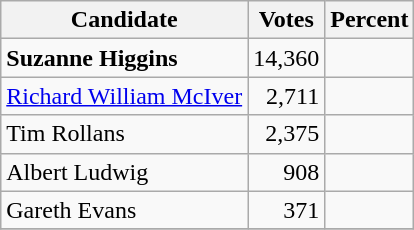<table class="wikitable">
<tr>
<th>Candidate</th>
<th>Votes</th>
<th>Percent</th>
</tr>
<tr>
<td style="font-weight:bold;">Suzanne Higgins</td>
<td style="text-align:right;">14,360</td>
<td style="text-align:right;"></td>
</tr>
<tr>
<td><a href='#'>Richard William McIver</a></td>
<td style="text-align:right;">2,711</td>
<td style="text-align:right;"></td>
</tr>
<tr>
<td>Tim Rollans</td>
<td style="text-align:right;">2,375</td>
<td style="text-align:right;"></td>
</tr>
<tr>
<td>Albert Ludwig</td>
<td style="text-align:right;">908</td>
<td style="text-align:right;"></td>
</tr>
<tr>
<td>Gareth Evans</td>
<td style="text-align:right;">371</td>
<td style="text-align:right;"></td>
</tr>
<tr>
</tr>
</table>
